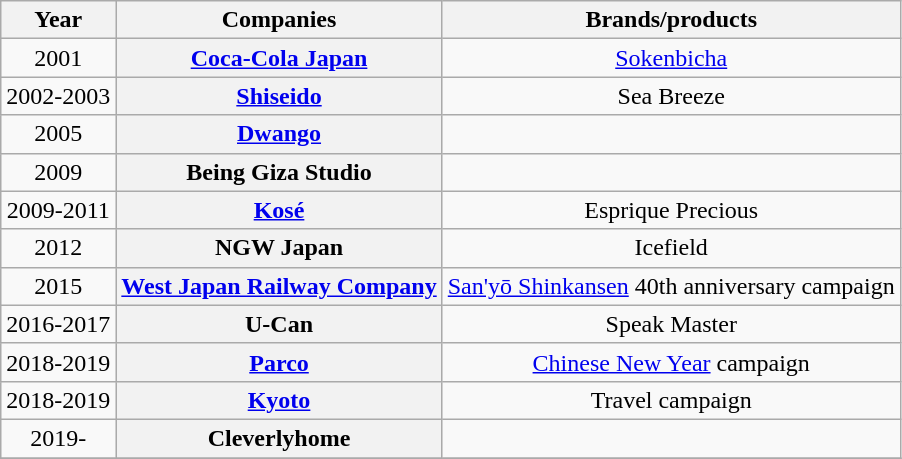<table class="wikitable sortable plainrowheaders" style="text-align: center;">
<tr>
<th scope="col">Year</th>
<th scope="col">Companies</th>
<th scope="col">Brands/products</th>
</tr>
<tr>
<td>2001</td>
<th scope="row"><a href='#'>Coca-Cola Japan</a></th>
<td><a href='#'>Sokenbicha</a></td>
</tr>
<tr>
<td>2002-2003</td>
<th scope="row"><a href='#'>Shiseido</a></th>
<td>Sea Breeze</td>
</tr>
<tr>
<td>2005</td>
<th scope="row"><a href='#'>Dwango</a></th>
<td></td>
</tr>
<tr>
<td>2009</td>
<th scope="row">Being Giza Studio</th>
<td></td>
</tr>
<tr>
<td>2009-2011</td>
<th scope="row"><a href='#'>Kosé</a></th>
<td>Esprique Precious</td>
</tr>
<tr>
<td>2012</td>
<th scope="row">NGW Japan</th>
<td>Icefield</td>
</tr>
<tr>
<td>2015</td>
<th scope="row"><a href='#'>West Japan Railway Company</a></th>
<td><a href='#'>San'yō Shinkansen</a> 40th anniversary campaign</td>
</tr>
<tr>
<td>2016-2017</td>
<th scope="row">U-Can</th>
<td>Speak Master</td>
</tr>
<tr>
<td>2018-2019</td>
<th scope="row"><a href='#'>Parco</a></th>
<td><a href='#'>Chinese New Year</a> campaign</td>
</tr>
<tr>
<td>2018-2019</td>
<th scope="row"><a href='#'>Kyoto</a></th>
<td>Travel campaign</td>
</tr>
<tr>
<td>2019-</td>
<th scope="row">Cleverlyhome</th>
<td></td>
</tr>
<tr>
</tr>
</table>
